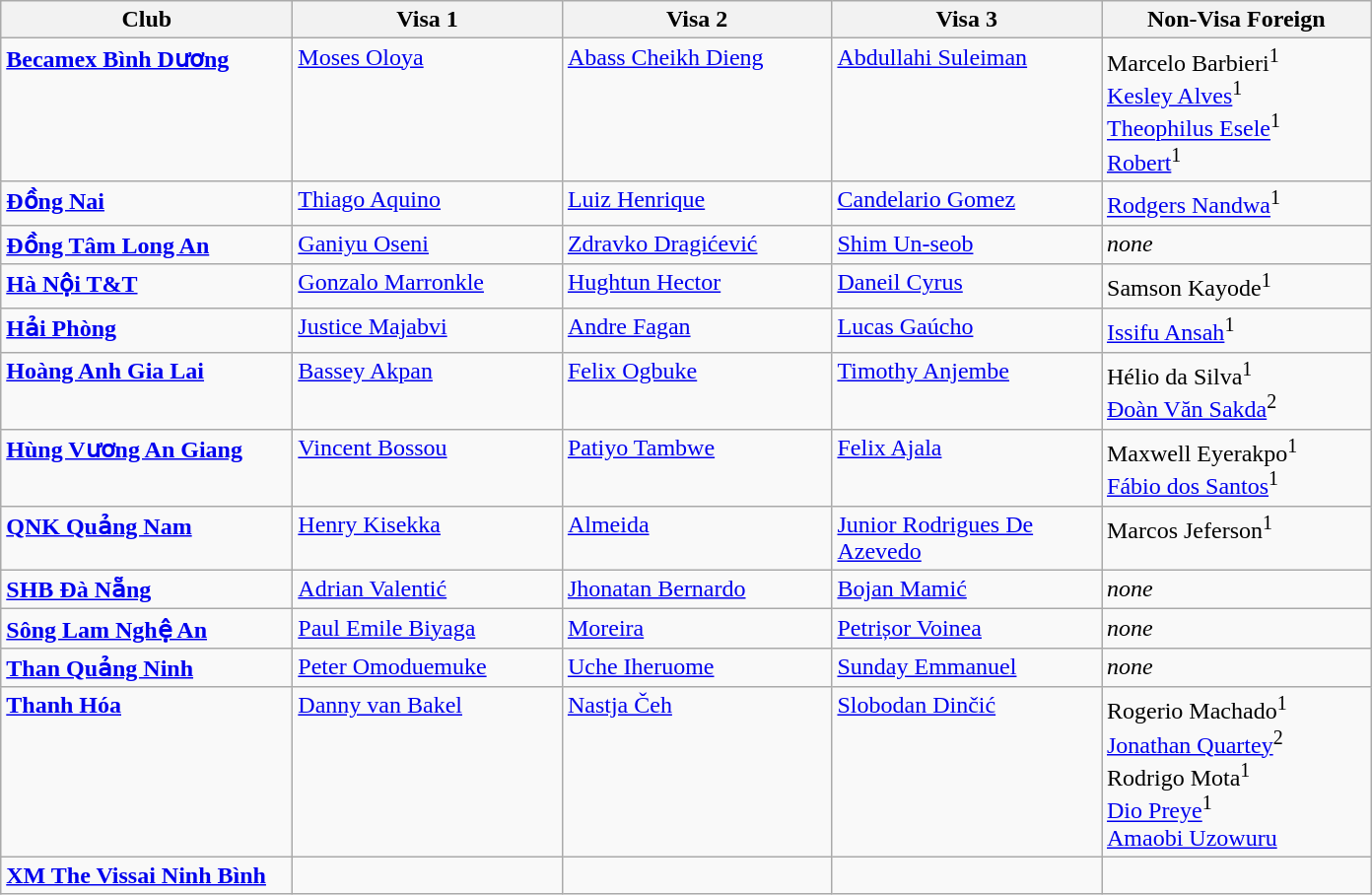<table class="wikitable" border="1">
<tr>
<th width="190">Club</th>
<th width="175">Visa 1</th>
<th width="175">Visa 2</th>
<th width="175">Visa 3</th>
<th width="175">Non-Visa Foreign</th>
</tr>
<tr style="vertical-align:top;">
<td><strong><a href='#'>Becamex Bình Dương</a></strong></td>
<td> <a href='#'>Moses Oloya</a></td>
<td> <a href='#'>Abass Cheikh Dieng</a></td>
<td> <a href='#'>Abdullahi Suleiman</a></td>
<td> Marcelo Barbieri<sup>1</sup><br> <a href='#'>Kesley Alves</a><sup>1</sup><br> <a href='#'>Theophilus Esele</a><sup>1</sup><br> <a href='#'>Robert</a><sup>1</sup></td>
</tr>
<tr style="vertical-align:top;">
<td><strong><a href='#'>Đồng Nai</a></strong></td>
<td> <a href='#'>Thiago Aquino</a></td>
<td> <a href='#'>Luiz Henrique</a></td>
<td> <a href='#'>Candelario Gomez</a></td>
<td> <a href='#'>Rodgers Nandwa</a><sup>1</sup></td>
</tr>
<tr style="vertical-align:top;">
<td><strong><a href='#'>Đồng Tâm Long An</a></strong></td>
<td> <a href='#'>Ganiyu Oseni</a></td>
<td> <a href='#'>Zdravko Dragićević</a></td>
<td> <a href='#'>Shim Un-seob</a></td>
<td><em>none</em></td>
</tr>
<tr style="vertical-align:top;">
<td><strong><a href='#'>Hà Nội T&T</a></strong></td>
<td> <a href='#'>Gonzalo Marronkle</a></td>
<td> <a href='#'>Hughtun Hector</a></td>
<td> <a href='#'>Daneil Cyrus</a></td>
<td> Samson Kayode<sup>1</sup></td>
</tr>
<tr style="vertical-align:top;">
<td><strong><a href='#'>Hải Phòng</a></strong></td>
<td> <a href='#'>Justice Majabvi</a></td>
<td> <a href='#'>Andre Fagan</a></td>
<td> <a href='#'>Lucas Gaúcho</a></td>
<td> <a href='#'>Issifu Ansah</a><sup>1</sup></td>
</tr>
<tr style="vertical-align:top;">
<td><strong><a href='#'>Hoàng Anh Gia Lai</a></strong></td>
<td> <a href='#'>Bassey Akpan</a></td>
<td> <a href='#'>Felix Ogbuke</a></td>
<td> <a href='#'>Timothy Anjembe</a></td>
<td> Hélio da Silva<sup>1</sup><br> <a href='#'>Đoàn Văn Sakda</a><sup>2</sup></td>
</tr>
<tr style="vertical-align:top;">
<td><strong><a href='#'>Hùng Vương An Giang</a></strong></td>
<td> <a href='#'>Vincent Bossou</a></td>
<td> <a href='#'>Patiyo Tambwe</a></td>
<td> <a href='#'>Felix Ajala</a></td>
<td> Maxwell Eyerakpo<sup>1</sup><br> <a href='#'>Fábio dos Santos</a><sup>1</sup></td>
</tr>
<tr style="vertical-align:top;">
<td><strong><a href='#'>QNK Quảng Nam</a></strong></td>
<td> <a href='#'>Henry Kisekka</a></td>
<td> <a href='#'>Almeida</a></td>
<td> <a href='#'>Junior Rodrigues De Azevedo</a></td>
<td> Marcos Jeferson<sup>1</sup></td>
</tr>
<tr style="vertical-align:top;">
<td><strong><a href='#'>SHB Đà Nẵng</a></strong></td>
<td> <a href='#'>Adrian Valentić</a></td>
<td> <a href='#'>Jhonatan Bernardo</a></td>
<td> <a href='#'>Bojan Mamić</a></td>
<td><em>none</em></td>
</tr>
<tr style="vertical-align:top;">
<td><strong><a href='#'>Sông Lam Nghệ An</a></strong></td>
<td> <a href='#'>Paul Emile Biyaga</a></td>
<td> <a href='#'>Moreira</a></td>
<td> <a href='#'>Petrișor Voinea</a></td>
<td><em>none</em></td>
</tr>
<tr style="vertical-align:top;">
<td><strong><a href='#'>Than Quảng Ninh</a></strong></td>
<td> <a href='#'>Peter Omoduemuke</a></td>
<td> <a href='#'>Uche Iheruome</a></td>
<td> <a href='#'>Sunday Emmanuel</a></td>
<td><em>none</em></td>
</tr>
<tr style="vertical-align:top;">
<td><strong><a href='#'>Thanh Hóa</a></strong></td>
<td> <a href='#'>Danny van Bakel</a></td>
<td> <a href='#'>Nastja Čeh</a></td>
<td> <a href='#'>Slobodan Dinčić</a></td>
<td> Rogerio Machado<sup>1</sup><br> <a href='#'>Jonathan Quartey</a><sup>2</sup><br> Rodrigo Mota<sup>1</sup><br> <a href='#'>Dio Preye</a><sup>1</sup><br> <a href='#'>Amaobi Uzowuru</a></td>
</tr>
<tr style="vertical-align:top;">
<td><strong><a href='#'>XM The Vissai Ninh Bình</a></strong></td>
<td></td>
<td></td>
<td></td>
<td></td>
</tr>
</table>
